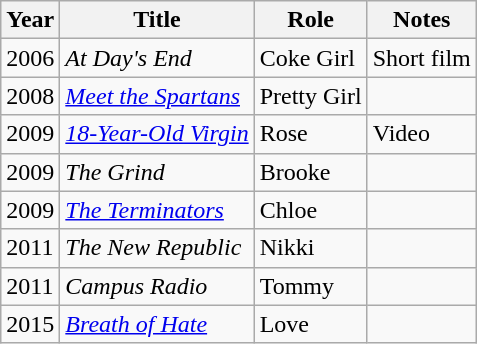<table class="wikitable sortable">
<tr>
<th>Year</th>
<th>Title</th>
<th>Role</th>
<th class="unsortable">Notes</th>
</tr>
<tr>
<td>2006</td>
<td><em>At Day's End</em></td>
<td>Coke Girl</td>
<td>Short film</td>
</tr>
<tr>
<td>2008</td>
<td><em><a href='#'>Meet the Spartans</a></em></td>
<td>Pretty Girl</td>
<td></td>
</tr>
<tr>
<td>2009</td>
<td><em><a href='#'>18-Year-Old Virgin</a></em></td>
<td>Rose</td>
<td>Video</td>
</tr>
<tr>
<td>2009</td>
<td><em>The Grind</em></td>
<td>Brooke</td>
<td></td>
</tr>
<tr>
<td>2009</td>
<td><em><a href='#'>The Terminators</a></em></td>
<td>Chloe</td>
<td></td>
</tr>
<tr>
<td>2011</td>
<td><em>The New Republic</em></td>
<td>Nikki</td>
<td></td>
</tr>
<tr>
<td>2011</td>
<td><em>Campus Radio</em></td>
<td>Tommy</td>
<td></td>
</tr>
<tr>
<td>2015</td>
<td><em><a href='#'>Breath of Hate</a></em></td>
<td>Love</td>
<td></td>
</tr>
</table>
